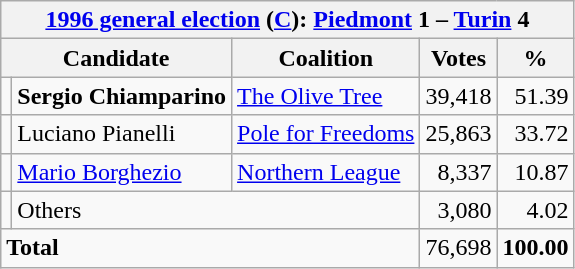<table class=wikitable style=text-align:right>
<tr>
<th colspan=5><a href='#'>1996 general election</a> (<a href='#'>C</a>): <a href='#'>Piedmont</a> 1 – <a href='#'>Turin</a> 4</th>
</tr>
<tr>
<th colspan=2>Candidate</th>
<th>Coalition</th>
<th>Votes</th>
<th>%</th>
</tr>
<tr>
<td></td>
<td align=left><strong>Sergio Chiamparino</strong></td>
<td align=left><a href='#'>The Olive Tree</a></td>
<td>39,418</td>
<td>51.39</td>
</tr>
<tr>
<td></td>
<td align=left>Luciano Pianelli</td>
<td align=left><a href='#'>Pole for Freedoms</a></td>
<td>25,863</td>
<td>33.72</td>
</tr>
<tr>
<td></td>
<td align=left><a href='#'>Mario Borghezio</a></td>
<td align=left><a href='#'>Northern League</a></td>
<td>8,337</td>
<td>10.87</td>
</tr>
<tr>
<td></td>
<td align=left colspan=2>Others</td>
<td>3,080</td>
<td>4.02</td>
</tr>
<tr>
<td align=left colspan=3><strong>Total</strong></td>
<td>76,698</td>
<td><strong>100.00</strong></td>
</tr>
</table>
